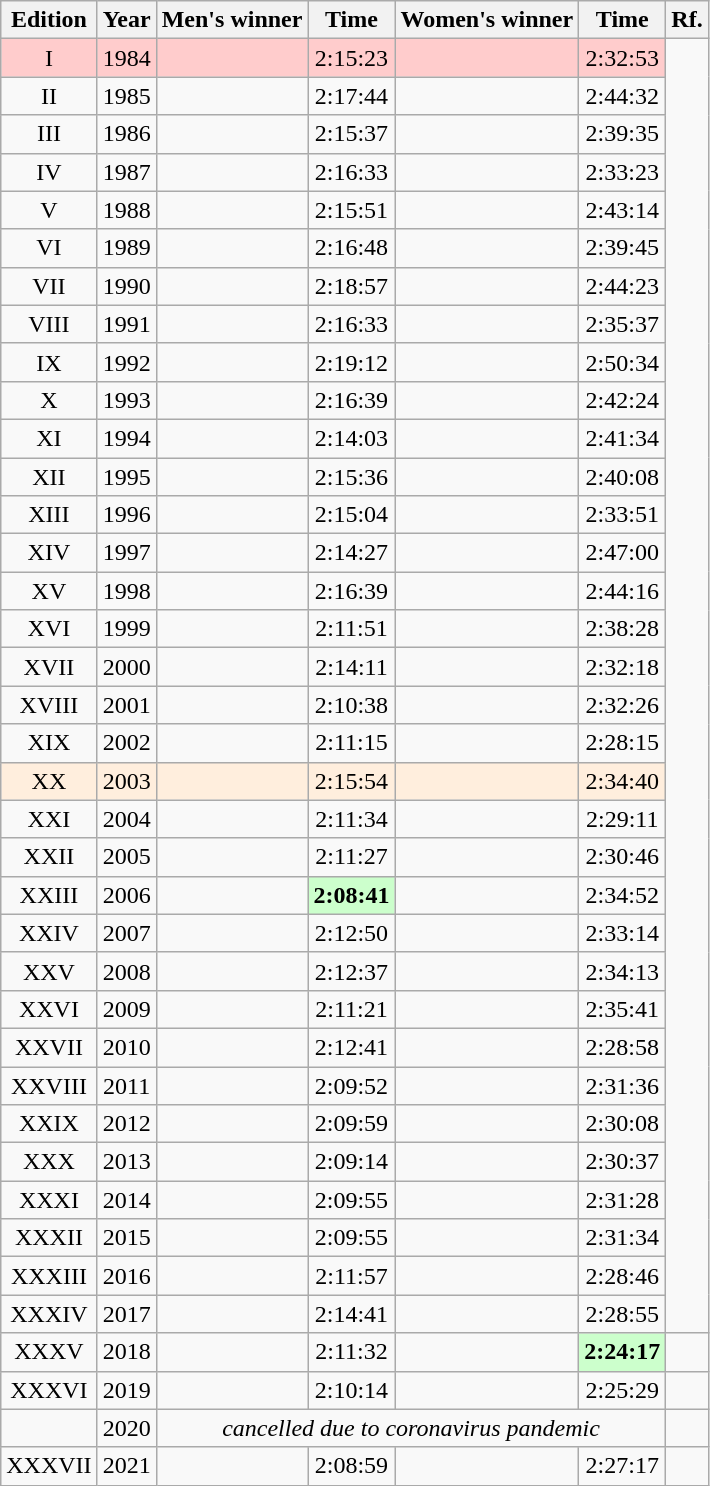<table class="wikitable sortable" style="text-align:center">
<tr>
<th class="unsortable">Edition</th>
<th>Year</th>
<th>Men's winner</th>
<th>Time</th>
<th>Women's winner</th>
<th>Time</th>
<th class="unsortable">Rf.</th>
</tr>
<tr style="background-color: #FFCCCC">
<td>I</td>
<td>1984</td>
<td align="left"></td>
<td>2:15:23</td>
<td align="left"></td>
<td>2:32:53</td>
</tr>
<tr>
<td>II</td>
<td>1985</td>
<td align="left"></td>
<td>2:17:44</td>
<td align="left"></td>
<td>2:44:32</td>
</tr>
<tr>
<td>III</td>
<td>1986</td>
<td align="left"></td>
<td>2:15:37</td>
<td align="left"></td>
<td>2:39:35</td>
</tr>
<tr>
<td>IV</td>
<td>1987</td>
<td align="left"></td>
<td>2:16:33</td>
<td align="left"></td>
<td>2:33:23</td>
</tr>
<tr>
<td>V</td>
<td>1988</td>
<td align="left"></td>
<td>2:15:51</td>
<td align="left"></td>
<td>2:43:14</td>
</tr>
<tr>
<td>VI</td>
<td>1989</td>
<td align="left"></td>
<td>2:16:48</td>
<td align="left"></td>
<td>2:39:45</td>
</tr>
<tr>
<td>VII</td>
<td>1990</td>
<td align="left"></td>
<td>2:18:57</td>
<td align="left"></td>
<td>2:44:23</td>
</tr>
<tr>
<td>VIII</td>
<td>1991</td>
<td align="left"></td>
<td>2:16:33</td>
<td align="left"></td>
<td>2:35:37</td>
</tr>
<tr>
<td>IX</td>
<td>1992</td>
<td align="left"></td>
<td>2:19:12</td>
<td align="left"></td>
<td>2:50:34</td>
</tr>
<tr>
<td>X</td>
<td>1993</td>
<td align="left"></td>
<td>2:16:39</td>
<td align="left"></td>
<td>2:42:24</td>
</tr>
<tr>
<td>XI</td>
<td>1994</td>
<td align="left"></td>
<td>2:14:03</td>
<td align="left"></td>
<td>2:41:34</td>
</tr>
<tr>
<td>XII</td>
<td>1995</td>
<td align="left"></td>
<td>2:15:36</td>
<td align="left"></td>
<td>2:40:08</td>
</tr>
<tr>
<td>XIII</td>
<td>1996</td>
<td align="left"></td>
<td>2:15:04</td>
<td align="left"></td>
<td>2:33:51</td>
</tr>
<tr>
<td>XIV</td>
<td>1997</td>
<td align="left"></td>
<td>2:14:27</td>
<td align="left"></td>
<td>2:47:00</td>
</tr>
<tr>
<td>XV</td>
<td>1998</td>
<td align="left"></td>
<td>2:16:39</td>
<td align="left"></td>
<td>2:44:16</td>
</tr>
<tr>
<td>XVI</td>
<td>1999</td>
<td align="left"></td>
<td>2:11:51</td>
<td align="left"></td>
<td>2:38:28</td>
</tr>
<tr>
<td>XVII</td>
<td>2000</td>
<td align="left"></td>
<td>2:14:11</td>
<td align="left"></td>
<td>2:32:18</td>
</tr>
<tr>
<td>XVIII</td>
<td>2001</td>
<td align="left"></td>
<td>2:10:38</td>
<td align="left"></td>
<td>2:32:26</td>
</tr>
<tr>
<td>XIX</td>
<td>2002</td>
<td align="left"></td>
<td>2:11:15</td>
<td align="left"></td>
<td>2:28:15</td>
</tr>
<tr style="background-color: #FFEEDD">
<td>XX</td>
<td>2003</td>
<td align="left"></td>
<td>2:15:54</td>
<td align="left"></td>
<td>2:34:40</td>
</tr>
<tr>
<td>XXI</td>
<td>2004</td>
<td align="left"></td>
<td>2:11:34</td>
<td align="left"></td>
<td>2:29:11</td>
</tr>
<tr>
<td>XXII</td>
<td>2005</td>
<td align="left"></td>
<td>2:11:27</td>
<td align="left"></td>
<td>2:30:46</td>
</tr>
<tr>
<td>XXIII</td>
<td>2006</td>
<td align="left"></td>
<td bgcolor="#CCFFCC"><strong>2:08:41</strong></td>
<td align="left"></td>
<td>2:34:52</td>
</tr>
<tr>
<td>XXIV</td>
<td>2007</td>
<td align="left"></td>
<td>2:12:50</td>
<td align="left"></td>
<td>2:33:14</td>
</tr>
<tr>
<td>XXV</td>
<td>2008</td>
<td align="left"></td>
<td>2:12:37</td>
<td align="left"></td>
<td>2:34:13</td>
</tr>
<tr>
<td>XXVI</td>
<td>2009</td>
<td align="left"></td>
<td>2:11:21</td>
<td align="left"></td>
<td>2:35:41</td>
</tr>
<tr>
<td>XXVII</td>
<td>2010</td>
<td align="left"></td>
<td>2:12:41</td>
<td align="left"></td>
<td>2:28:58</td>
</tr>
<tr>
<td>XXVIII</td>
<td>2011</td>
<td align="left"></td>
<td>2:09:52</td>
<td align="left"></td>
<td>2:31:36</td>
</tr>
<tr>
<td>XXIX</td>
<td>2012</td>
<td align="left"></td>
<td>2:09:59</td>
<td align="left"></td>
<td>2:30:08</td>
</tr>
<tr>
<td>XXX</td>
<td>2013</td>
<td align="left"></td>
<td>2:09:14</td>
<td align="left"></td>
<td>2:30:37</td>
</tr>
<tr>
<td>XXXI</td>
<td>2014</td>
<td align="left"></td>
<td>2:09:55</td>
<td align="left"></td>
<td>2:31:28</td>
</tr>
<tr>
<td>XXXII</td>
<td>2015</td>
<td align="left"></td>
<td>2:09:55</td>
<td align="left"></td>
<td>2:31:34</td>
</tr>
<tr>
<td>XXXIII</td>
<td>2016</td>
<td align="left"></td>
<td>2:11:57</td>
<td align="left"></td>
<td>2:28:46</td>
</tr>
<tr>
<td>XXXIV</td>
<td>2017</td>
<td align="left"></td>
<td>2:14:41</td>
<td align="left"></td>
<td>2:28:55</td>
</tr>
<tr>
<td>XXXV</td>
<td>2018</td>
<td align="left"></td>
<td>2:11:32</td>
<td align="left"></td>
<td bgcolor="#CCFFCC"><strong>2:24:17</strong></td>
<td></td>
</tr>
<tr>
<td>XXXVI</td>
<td>2019</td>
<td align="left"></td>
<td>2:10:14</td>
<td align="left"></td>
<td>2:25:29</td>
<td></td>
</tr>
<tr>
<td></td>
<td>2020</td>
<td colspan="4" align="center" data-sort-value=""><em>cancelled due to coronavirus pandemic</em></td>
<td></td>
</tr>
<tr>
<td>XXXVII</td>
<td>2021</td>
<td align="left"></td>
<td>2:08:59</td>
<td align="left"></td>
<td>2:27:17</td>
<td></td>
</tr>
</table>
